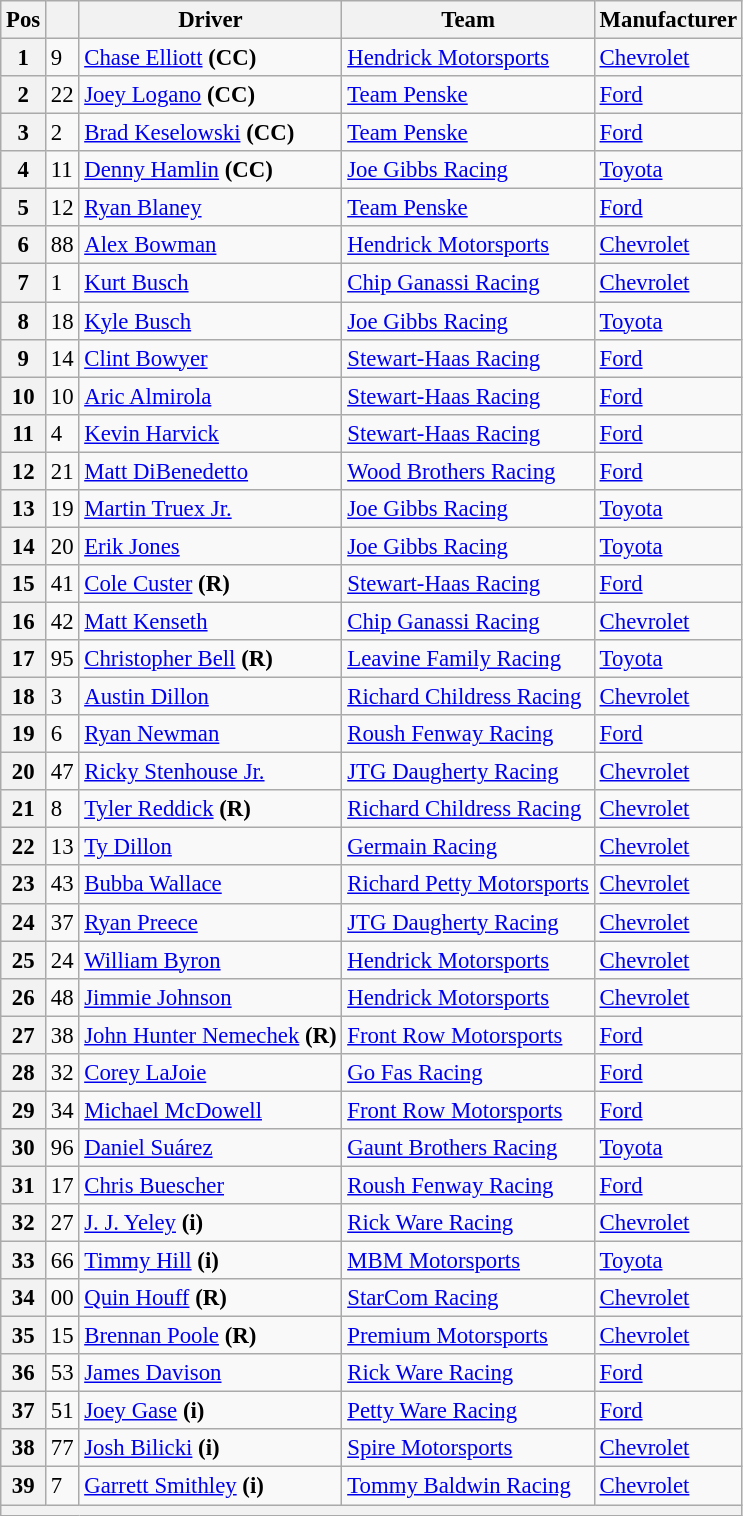<table class="wikitable" style="font-size:95%">
<tr>
<th>Pos</th>
<th></th>
<th>Driver</th>
<th>Team</th>
<th>Manufacturer</th>
</tr>
<tr>
<th>1</th>
<td>9</td>
<td><a href='#'>Chase Elliott</a> <strong>(CC)</strong></td>
<td><a href='#'>Hendrick Motorsports</a></td>
<td><a href='#'>Chevrolet</a></td>
</tr>
<tr>
<th>2</th>
<td>22</td>
<td><a href='#'>Joey Logano</a> <strong>(CC)</strong></td>
<td><a href='#'>Team Penske</a></td>
<td><a href='#'>Ford</a></td>
</tr>
<tr>
<th>3</th>
<td>2</td>
<td><a href='#'>Brad Keselowski</a> <strong>(CC)</strong></td>
<td><a href='#'>Team Penske</a></td>
<td><a href='#'>Ford</a></td>
</tr>
<tr>
<th>4</th>
<td>11</td>
<td><a href='#'>Denny Hamlin</a> <strong>(CC)</strong></td>
<td><a href='#'>Joe Gibbs Racing</a></td>
<td><a href='#'>Toyota</a></td>
</tr>
<tr>
<th>5</th>
<td>12</td>
<td><a href='#'>Ryan Blaney</a></td>
<td><a href='#'>Team Penske</a></td>
<td><a href='#'>Ford</a></td>
</tr>
<tr>
<th>6</th>
<td>88</td>
<td><a href='#'>Alex Bowman</a></td>
<td><a href='#'>Hendrick Motorsports</a></td>
<td><a href='#'>Chevrolet</a></td>
</tr>
<tr>
<th>7</th>
<td>1</td>
<td><a href='#'>Kurt Busch</a></td>
<td><a href='#'>Chip Ganassi Racing</a></td>
<td><a href='#'>Chevrolet</a></td>
</tr>
<tr>
<th>8</th>
<td>18</td>
<td><a href='#'>Kyle Busch</a></td>
<td><a href='#'>Joe Gibbs Racing</a></td>
<td><a href='#'>Toyota</a></td>
</tr>
<tr>
<th>9</th>
<td>14</td>
<td><a href='#'>Clint Bowyer</a></td>
<td><a href='#'>Stewart-Haas Racing</a></td>
<td><a href='#'>Ford</a></td>
</tr>
<tr>
<th>10</th>
<td>10</td>
<td><a href='#'>Aric Almirola</a></td>
<td><a href='#'>Stewart-Haas Racing</a></td>
<td><a href='#'>Ford</a></td>
</tr>
<tr>
<th>11</th>
<td>4</td>
<td><a href='#'>Kevin Harvick</a></td>
<td><a href='#'>Stewart-Haas Racing</a></td>
<td><a href='#'>Ford</a></td>
</tr>
<tr>
<th>12</th>
<td>21</td>
<td><a href='#'>Matt DiBenedetto</a></td>
<td><a href='#'>Wood Brothers Racing</a></td>
<td><a href='#'>Ford</a></td>
</tr>
<tr>
<th>13</th>
<td>19</td>
<td><a href='#'>Martin Truex Jr.</a></td>
<td><a href='#'>Joe Gibbs Racing</a></td>
<td><a href='#'>Toyota</a></td>
</tr>
<tr>
<th>14</th>
<td>20</td>
<td><a href='#'>Erik Jones</a></td>
<td><a href='#'>Joe Gibbs Racing</a></td>
<td><a href='#'>Toyota</a></td>
</tr>
<tr>
<th>15</th>
<td>41</td>
<td><a href='#'>Cole Custer</a> <strong>(R)</strong></td>
<td><a href='#'>Stewart-Haas Racing</a></td>
<td><a href='#'>Ford</a></td>
</tr>
<tr>
<th>16</th>
<td>42</td>
<td><a href='#'>Matt Kenseth</a></td>
<td><a href='#'>Chip Ganassi Racing</a></td>
<td><a href='#'>Chevrolet</a></td>
</tr>
<tr>
<th>17</th>
<td>95</td>
<td><a href='#'>Christopher Bell</a> <strong>(R)</strong></td>
<td><a href='#'>Leavine Family Racing</a></td>
<td><a href='#'>Toyota</a></td>
</tr>
<tr>
<th>18</th>
<td>3</td>
<td><a href='#'>Austin Dillon</a></td>
<td><a href='#'>Richard Childress Racing</a></td>
<td><a href='#'>Chevrolet</a></td>
</tr>
<tr>
<th>19</th>
<td>6</td>
<td><a href='#'>Ryan Newman</a></td>
<td><a href='#'>Roush Fenway Racing</a></td>
<td><a href='#'>Ford</a></td>
</tr>
<tr>
<th>20</th>
<td>47</td>
<td><a href='#'>Ricky Stenhouse Jr.</a></td>
<td><a href='#'>JTG Daugherty Racing</a></td>
<td><a href='#'>Chevrolet</a></td>
</tr>
<tr>
<th>21</th>
<td>8</td>
<td><a href='#'>Tyler Reddick</a> <strong>(R)</strong></td>
<td><a href='#'>Richard Childress Racing</a></td>
<td><a href='#'>Chevrolet</a></td>
</tr>
<tr>
<th>22</th>
<td>13</td>
<td><a href='#'>Ty Dillon</a></td>
<td><a href='#'>Germain Racing</a></td>
<td><a href='#'>Chevrolet</a></td>
</tr>
<tr>
<th>23</th>
<td>43</td>
<td><a href='#'>Bubba Wallace</a></td>
<td><a href='#'>Richard Petty Motorsports</a></td>
<td><a href='#'>Chevrolet</a></td>
</tr>
<tr>
<th>24</th>
<td>37</td>
<td><a href='#'>Ryan Preece</a></td>
<td><a href='#'>JTG Daugherty Racing</a></td>
<td><a href='#'>Chevrolet</a></td>
</tr>
<tr>
<th>25</th>
<td>24</td>
<td><a href='#'>William Byron</a></td>
<td><a href='#'>Hendrick Motorsports</a></td>
<td><a href='#'>Chevrolet</a></td>
</tr>
<tr>
<th>26</th>
<td>48</td>
<td><a href='#'>Jimmie Johnson</a></td>
<td><a href='#'>Hendrick Motorsports</a></td>
<td><a href='#'>Chevrolet</a></td>
</tr>
<tr>
<th>27</th>
<td>38</td>
<td><a href='#'>John Hunter Nemechek</a> <strong>(R)</strong></td>
<td><a href='#'>Front Row Motorsports</a></td>
<td><a href='#'>Ford</a></td>
</tr>
<tr>
<th>28</th>
<td>32</td>
<td><a href='#'>Corey LaJoie</a></td>
<td><a href='#'>Go Fas Racing</a></td>
<td><a href='#'>Ford</a></td>
</tr>
<tr>
<th>29</th>
<td>34</td>
<td><a href='#'>Michael McDowell</a></td>
<td><a href='#'>Front Row Motorsports</a></td>
<td><a href='#'>Ford</a></td>
</tr>
<tr>
<th>30</th>
<td>96</td>
<td><a href='#'>Daniel Suárez</a></td>
<td><a href='#'>Gaunt Brothers Racing</a></td>
<td><a href='#'>Toyota</a></td>
</tr>
<tr>
<th>31</th>
<td>17</td>
<td><a href='#'>Chris Buescher</a></td>
<td><a href='#'>Roush Fenway Racing</a></td>
<td><a href='#'>Ford</a></td>
</tr>
<tr>
<th>32</th>
<td>27</td>
<td><a href='#'>J. J. Yeley</a> <strong>(i)</strong></td>
<td><a href='#'>Rick Ware Racing</a></td>
<td><a href='#'>Chevrolet</a></td>
</tr>
<tr>
<th>33</th>
<td>66</td>
<td><a href='#'>Timmy Hill</a> <strong>(i)</strong></td>
<td><a href='#'>MBM Motorsports</a></td>
<td><a href='#'>Toyota</a></td>
</tr>
<tr>
<th>34</th>
<td>00</td>
<td><a href='#'>Quin Houff</a> <strong>(R)</strong></td>
<td><a href='#'>StarCom Racing</a></td>
<td><a href='#'>Chevrolet</a></td>
</tr>
<tr>
<th>35</th>
<td>15</td>
<td><a href='#'>Brennan Poole</a> <strong>(R)</strong></td>
<td><a href='#'>Premium Motorsports</a></td>
<td><a href='#'>Chevrolet</a></td>
</tr>
<tr>
<th>36</th>
<td>53</td>
<td><a href='#'>James Davison</a></td>
<td><a href='#'>Rick Ware Racing</a></td>
<td><a href='#'>Ford</a></td>
</tr>
<tr>
<th>37</th>
<td>51</td>
<td><a href='#'>Joey Gase</a> <strong>(i)</strong></td>
<td><a href='#'>Petty Ware Racing</a></td>
<td><a href='#'>Ford</a></td>
</tr>
<tr>
<th>38</th>
<td>77</td>
<td><a href='#'>Josh Bilicki</a> <strong>(i)</strong></td>
<td><a href='#'>Spire Motorsports</a></td>
<td><a href='#'>Chevrolet</a></td>
</tr>
<tr>
<th>39</th>
<td>7</td>
<td><a href='#'>Garrett Smithley</a> <strong>(i)</strong></td>
<td><a href='#'>Tommy Baldwin Racing</a></td>
<td><a href='#'>Chevrolet</a></td>
</tr>
<tr>
<th colspan="7"></th>
</tr>
</table>
